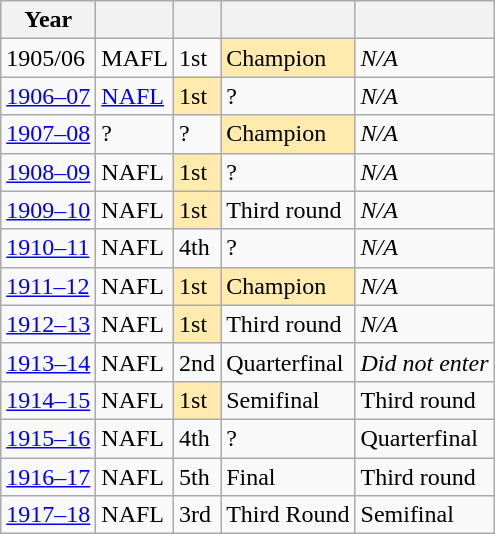<table class="wikitable sortable">
<tr>
<th>Year</th>
<th></th>
<th></th>
<th></th>
<th></th>
</tr>
<tr>
<td>1905/06</td>
<td>MAFL</td>
<td>1st</td>
<td bgcolor="FFEBAD">Champion</td>
<td><em>N/A</em></td>
</tr>
<tr>
<td><a href='#'>1906–07</a></td>
<td><a href='#'>NAFL</a></td>
<td bgcolor="ffebad">1st </td>
<td>?</td>
<td><em>N/A</em></td>
</tr>
<tr>
<td><a href='#'>1907–08</a></td>
<td>?</td>
<td>?</td>
<td bgcolor="FFEBAD">Champion</td>
<td><em>N/A</em></td>
</tr>
<tr>
<td><a href='#'>1908–09</a></td>
<td>NAFL</td>
<td bgcolor="ffebad">1st </td>
<td>?</td>
<td><em>N/A</em></td>
</tr>
<tr>
<td><a href='#'>1909–10</a></td>
<td>NAFL</td>
<td bgcolor="ffebad">1st </td>
<td>Third round</td>
<td><em>N/A</em></td>
</tr>
<tr>
<td><a href='#'>1910–11</a></td>
<td>NAFL</td>
<td>4th</td>
<td>?</td>
<td><em>N/A</em></td>
</tr>
<tr>
<td><a href='#'>1911–12</a></td>
<td>NAFL</td>
<td bgcolor="ffebad">1st </td>
<td bgcolor="FFEBAD">Champion</td>
<td><em>N/A</em></td>
</tr>
<tr>
<td><a href='#'>1912–13</a></td>
<td>NAFL</td>
<td bgcolor="ffebad">1st </td>
<td>Third round</td>
<td><em>N/A</em></td>
</tr>
<tr>
<td><a href='#'>1913–14</a></td>
<td>NAFL</td>
<td>2nd</td>
<td>Quarterfinal</td>
<td><em>Did not enter</em></td>
</tr>
<tr>
<td><a href='#'>1914–15</a></td>
<td>NAFL</td>
<td bgcolor="ffebad">1st </td>
<td>Semifinal</td>
<td>Third round</td>
</tr>
<tr>
<td><a href='#'>1915–16</a></td>
<td>NAFL</td>
<td>4th</td>
<td>?</td>
<td>Quarterfinal</td>
</tr>
<tr>
<td><a href='#'>1916–17</a></td>
<td>NAFL</td>
<td>5th</td>
<td>Final</td>
<td>Third round</td>
</tr>
<tr>
<td><a href='#'>1917–18</a></td>
<td>NAFL</td>
<td>3rd</td>
<td>Third Round</td>
<td>Semifinal</td>
</tr>
</table>
